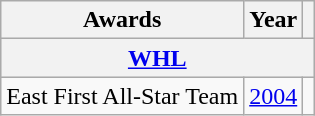<table class="wikitable">
<tr>
<th>Awards</th>
<th>Year</th>
<th></th>
</tr>
<tr ALIGN="center" bgcolor="#e0e0e0">
<th colspan="3"><a href='#'>WHL</a></th>
</tr>
<tr>
<td>East First All-Star Team</td>
<td><a href='#'>2004</a></td>
<td></td>
</tr>
</table>
